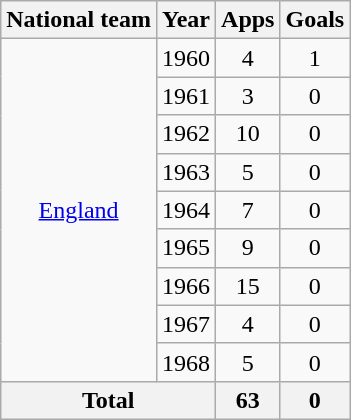<table class="wikitable" style="text-align:center">
<tr>
<th>National team</th>
<th>Year</th>
<th>Apps</th>
<th>Goals</th>
</tr>
<tr>
<td rowspan="9"><a href='#'>England</a></td>
<td>1960</td>
<td>4</td>
<td>1</td>
</tr>
<tr>
<td>1961</td>
<td>3</td>
<td>0</td>
</tr>
<tr>
<td>1962</td>
<td>10</td>
<td>0</td>
</tr>
<tr>
<td>1963</td>
<td>5</td>
<td>0</td>
</tr>
<tr>
<td>1964</td>
<td>7</td>
<td>0</td>
</tr>
<tr>
<td>1965</td>
<td>9</td>
<td>0</td>
</tr>
<tr>
<td>1966</td>
<td>15</td>
<td>0</td>
</tr>
<tr>
<td>1967</td>
<td>4</td>
<td>0</td>
</tr>
<tr>
<td>1968</td>
<td>5</td>
<td>0</td>
</tr>
<tr>
<th colspan="2">Total</th>
<th>63</th>
<th>0</th>
</tr>
</table>
